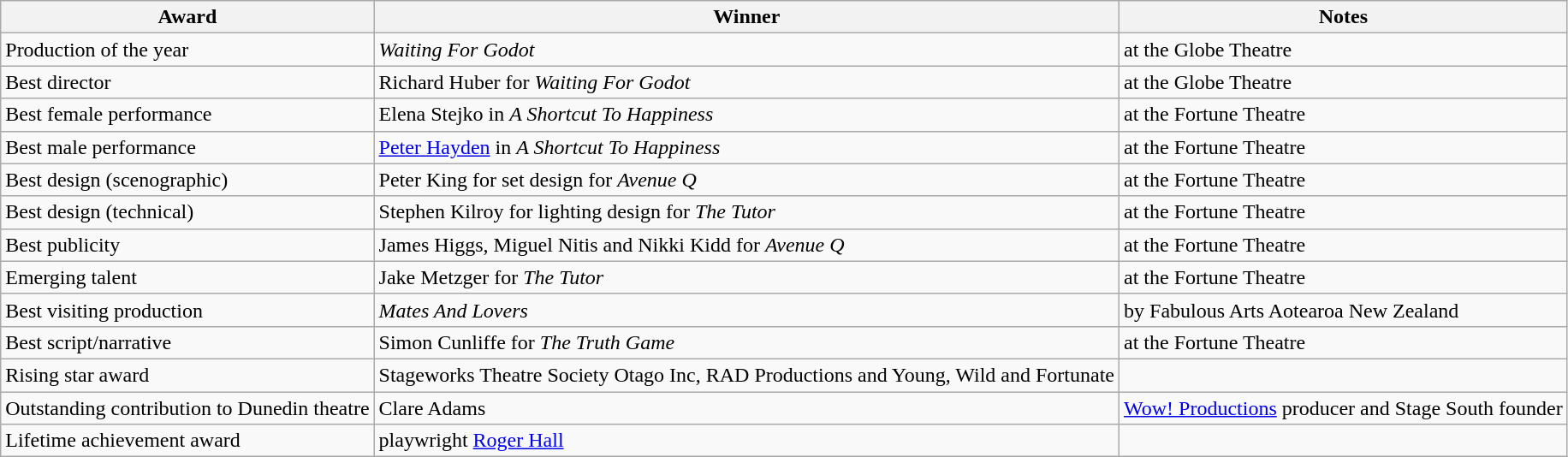<table class="wikitable">
<tr>
<th>Award</th>
<th>Winner</th>
<th>Notes</th>
</tr>
<tr>
<td>Production of the year</td>
<td><em>Waiting For Godot</em></td>
<td>at the Globe Theatre</td>
</tr>
<tr>
<td>Best director</td>
<td>Richard Huber for <em>Waiting For Godot</em></td>
<td>at the Globe Theatre</td>
</tr>
<tr>
<td>Best female performance</td>
<td>Elena Stejko in <em>A Shortcut To Happiness</em></td>
<td>at the Fortune Theatre</td>
</tr>
<tr>
<td>Best male performance</td>
<td><a href='#'>Peter Hayden</a> in <em>A Shortcut To Happiness</em></td>
<td>at the Fortune Theatre</td>
</tr>
<tr>
<td>Best design (scenographic)</td>
<td>Peter King for set design for <em>Avenue Q</em></td>
<td>at the Fortune Theatre</td>
</tr>
<tr>
<td>Best design (technical)</td>
<td>Stephen Kilroy for lighting design for <em>The Tutor</em></td>
<td>at the Fortune Theatre</td>
</tr>
<tr>
<td>Best publicity</td>
<td>James Higgs, Miguel Nitis and Nikki Kidd for <em>Avenue Q</em></td>
<td>at the Fortune Theatre</td>
</tr>
<tr>
<td>Emerging talent</td>
<td>Jake Metzger for <em>The Tutor</em></td>
<td>at the Fortune Theatre</td>
</tr>
<tr>
<td>Best visiting production</td>
<td><em>Mates And Lovers</em></td>
<td>by Fabulous Arts Aotearoa New Zealand</td>
</tr>
<tr>
<td>Best script/narrative</td>
<td>Simon Cunliffe for <em>The Truth Game</em></td>
<td>at the Fortune Theatre</td>
</tr>
<tr>
<td>Rising star award</td>
<td>Stageworks Theatre Society Otago Inc, RAD Productions and Young, Wild and Fortunate</td>
<td></td>
</tr>
<tr>
<td>Outstanding contribution to Dunedin theatre</td>
<td>Clare Adams</td>
<td><a href='#'>Wow! Productions</a> producer and Stage South founder</td>
</tr>
<tr>
<td>Lifetime achievement award</td>
<td>playwright <a href='#'>Roger Hall</a></td>
<td></td>
</tr>
</table>
